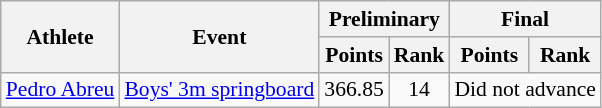<table class="wikitable" border="1" style="font-size:90%">
<tr>
<th rowspan=2>Athlete</th>
<th rowspan=2>Event</th>
<th colspan=2>Preliminary</th>
<th colspan=2>Final</th>
</tr>
<tr>
<th>Points</th>
<th>Rank</th>
<th>Points</th>
<th>Rank</th>
</tr>
<tr>
<td><a href='#'>Pedro Abreu</a></td>
<td><a href='#'>Boys' 3m springboard</a></td>
<td align=center>366.85</td>
<td align=center>14</td>
<td align=center colspan=2>Did not advance</td>
</tr>
</table>
